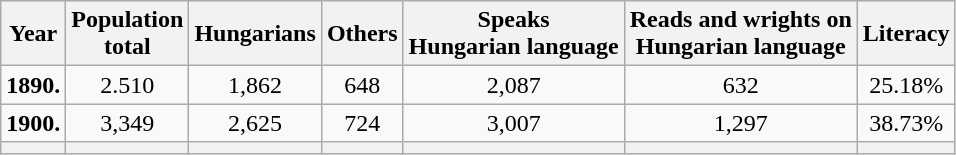<table class="wikitable" style="text-align:center">
<tr>
<th>Year</th>
<th>Population<br> total</th>
<th>Hungarians</th>
<th>Others </th>
<th>Speaks<br> Hungarian language</th>
<th>Reads and wrights on<br> Hungarian language</th>
<th>Literacy <br></th>
</tr>
<tr>
<td><strong>1890.</strong></td>
<td>2.510 </td>
<td>1,862</td>
<td>648</td>
<td>2,087</td>
<td>632</td>
<td>25.18%</td>
</tr>
<tr>
<td><strong>1900.</strong></td>
<td>3,349</td>
<td>2,625</td>
<td>724</td>
<td>3,007</td>
<td>1,297</td>
<td>38.73%</td>
</tr>
<tr>
<th></th>
<th></th>
<th></th>
<th></th>
<th></th>
<th></th>
<th></th>
</tr>
</table>
